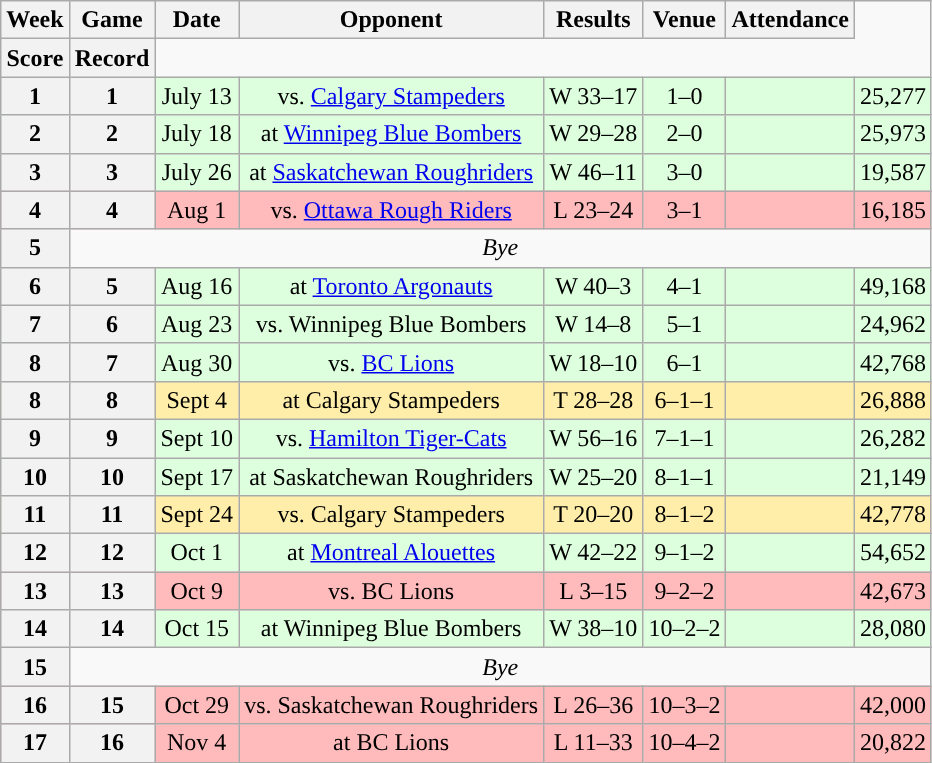<table class="wikitable" style="text-align:center">
<tr>
<th>Week</th>
<th>Game</th>
<th>Date</th>
<th>Opponent</th>
<th>Results</th>
<th>Venue</th>
<th>Attendance</th>
</tr>
<tr>
<th>Score</th>
<th>Record</th>
</tr>
<tr style="background:#ddffdd">
<th>1</th>
<th>1</th>
<td>July 13</td>
<td>vs. <a href='#'>Calgary Stampeders</a></td>
<td>W 33–17</td>
<td>1–0</td>
<td></td>
<td>25,277</td>
</tr>
<tr style="background:#ddffdd">
<th>2</th>
<th>2</th>
<td>July 18</td>
<td>at <a href='#'>Winnipeg Blue Bombers</a></td>
<td>W 29–28</td>
<td>2–0</td>
<td></td>
<td>25,973</td>
</tr>
<tr style="background:#ddffdd">
<th>3</th>
<th>3</th>
<td>July 26</td>
<td>at <a href='#'>Saskatchewan Roughriders</a></td>
<td>W 46–11</td>
<td>3–0</td>
<td></td>
<td>19,587</td>
</tr>
<tr style="background:#ffbbbb">
<th>4</th>
<th>4</th>
<td>Aug 1</td>
<td>vs. <a href='#'>Ottawa Rough Riders</a></td>
<td>L 23–24</td>
<td>3–1</td>
<td></td>
<td>16,185</td>
</tr>
<tr align="center">
<th>5</th>
<td colspan=7 align="center"><em>Bye</em></td>
</tr>
<tr style="background:#ddffdd">
<th>6</th>
<th>5</th>
<td>Aug 16</td>
<td>at <a href='#'>Toronto Argonauts</a></td>
<td>W 40–3</td>
<td>4–1</td>
<td></td>
<td>49,168</td>
</tr>
<tr style="background:#ddffdd">
<th>7</th>
<th>6</th>
<td>Aug 23</td>
<td>vs. Winnipeg Blue Bombers</td>
<td>W 14–8</td>
<td>5–1</td>
<td></td>
<td>24,962</td>
</tr>
<tr style="background:#ddffdd">
<th>8</th>
<th>7</th>
<td>Aug 30</td>
<td>vs. <a href='#'>BC Lions</a></td>
<td>W 18–10</td>
<td>6–1</td>
<td></td>
<td>42,768</td>
</tr>
<tr style="background:#ffeeaa">
<th>8</th>
<th>8</th>
<td>Sept 4</td>
<td>at Calgary Stampeders</td>
<td>T 28–28</td>
<td>6–1–1</td>
<td></td>
<td>26,888</td>
</tr>
<tr style="background:#ddffdd">
<th>9</th>
<th>9</th>
<td>Sept 10</td>
<td>vs. <a href='#'>Hamilton Tiger-Cats</a></td>
<td>W 56–16</td>
<td>7–1–1</td>
<td></td>
<td>26,282</td>
</tr>
<tr style="background:#ddffdd">
<th>10</th>
<th>10</th>
<td>Sept 17</td>
<td>at Saskatchewan Roughriders</td>
<td>W 25–20</td>
<td>8–1–1</td>
<td></td>
<td>21,149</td>
</tr>
<tr style="background:#ffeeaa">
<th>11</th>
<th>11</th>
<td>Sept 24</td>
<td>vs. Calgary Stampeders</td>
<td>T 20–20</td>
<td>8–1–2</td>
<td></td>
<td>42,778</td>
</tr>
<tr style="background:#ddffdd">
<th>12</th>
<th>12</th>
<td>Oct 1</td>
<td>at <a href='#'>Montreal Alouettes</a></td>
<td>W 42–22</td>
<td>9–1–2</td>
<td></td>
<td>54,652</td>
</tr>
<tr style="background:#ffbbbb">
<th>13</th>
<th>13</th>
<td>Oct 9</td>
<td>vs. BC Lions</td>
<td>L 3–15</td>
<td>9–2–2</td>
<td></td>
<td>42,673</td>
</tr>
<tr style="background:#ddffdd">
<th>14</th>
<th>14</th>
<td>Oct 15</td>
<td>at Winnipeg Blue Bombers</td>
<td>W 38–10</td>
<td>10–2–2</td>
<td></td>
<td>28,080</td>
</tr>
<tr>
<th>15</th>
<td colspan=7><em>Bye</em></td>
</tr>
<tr style="background:#ffbbbb">
<th>16</th>
<th>15</th>
<td>Oct 29</td>
<td>vs. Saskatchewan Roughriders</td>
<td>L 26–36</td>
<td>10–3–2</td>
<td></td>
<td>42,000</td>
</tr>
<tr style="background:#ffbbbb">
<th>17</th>
<th>16</th>
<td>Nov 4</td>
<td>at BC Lions</td>
<td>L 11–33</td>
<td>10–4–2</td>
<td></td>
<td>20,822</td>
</tr>
</table>
